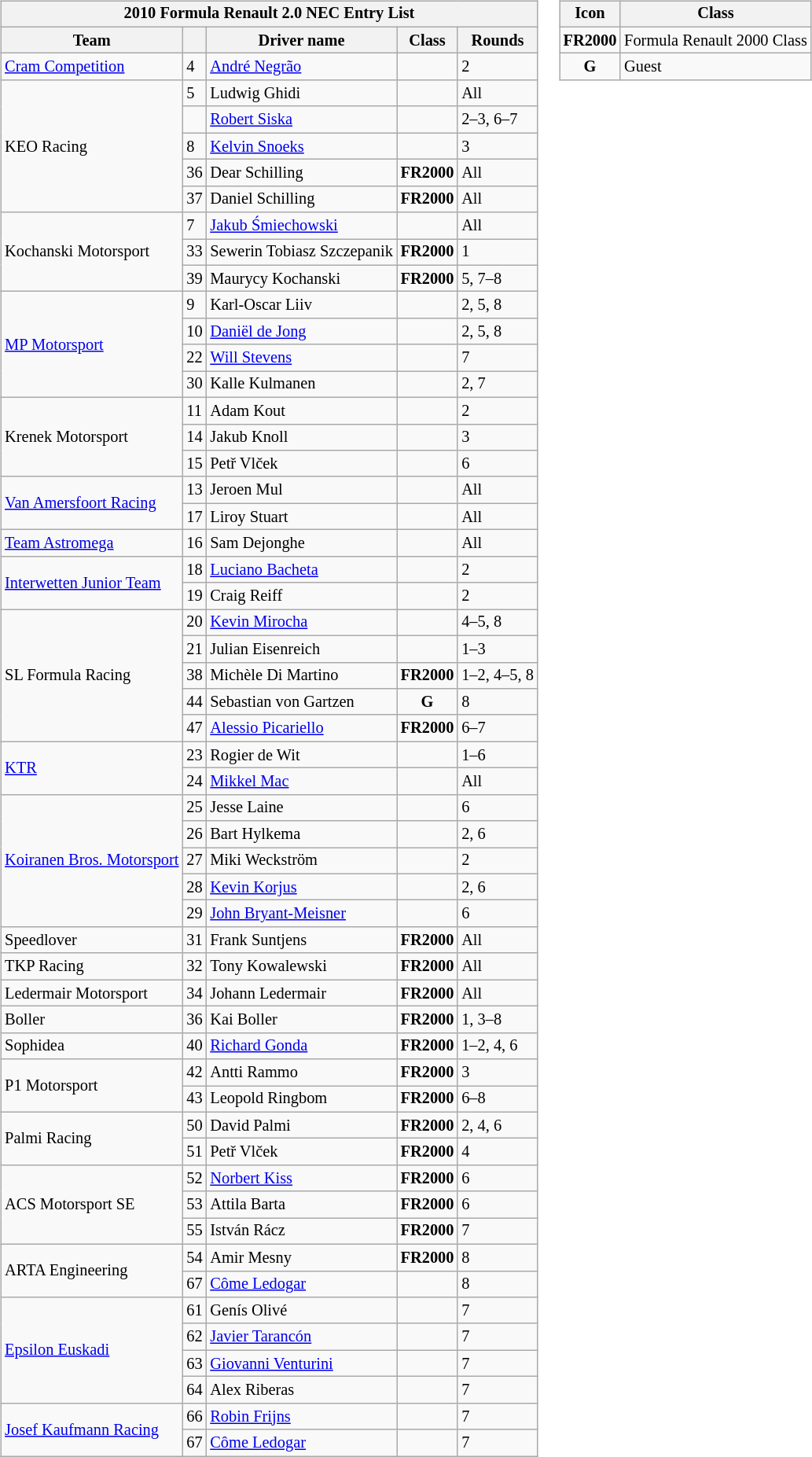<table>
<tr>
<td><br><table class="wikitable" style="font-size: 85%;">
<tr>
<th colspan=5>2010 Formula Renault 2.0 NEC Entry List</th>
</tr>
<tr>
<th>Team</th>
<th></th>
<th>Driver name</th>
<th>Class</th>
<th>Rounds</th>
</tr>
<tr>
<td> <a href='#'>Cram Competition</a></td>
<td>4</td>
<td> <a href='#'>André Negrão</a></td>
<td></td>
<td>2</td>
</tr>
<tr>
<td rowspan=5> KEO Racing</td>
<td>5</td>
<td> Ludwig Ghidi</td>
<td></td>
<td>All</td>
</tr>
<tr>
<td></td>
<td> <a href='#'>Robert Siska</a></td>
<td></td>
<td>2–3, 6–7</td>
</tr>
<tr>
<td>8</td>
<td> <a href='#'>Kelvin Snoeks</a></td>
<td></td>
<td>3</td>
</tr>
<tr>
<td>36</td>
<td> Dear Schilling</td>
<td align=center><strong><span>FR2000</span></strong></td>
<td>All</td>
</tr>
<tr>
<td>37</td>
<td> Daniel Schilling</td>
<td align=center><strong><span>FR2000</span></strong></td>
<td>All</td>
</tr>
<tr>
<td rowspan=3> Kochanski Motorsport</td>
<td>7</td>
<td> <a href='#'>Jakub Śmiechowski</a></td>
<td></td>
<td>All</td>
</tr>
<tr>
<td>33</td>
<td> Sewerin Tobiasz Szczepanik</td>
<td align=center><strong><span>FR2000</span></strong></td>
<td>1</td>
</tr>
<tr>
<td>39</td>
<td> Maurycy Kochanski</td>
<td align=center><strong><span>FR2000</span></strong></td>
<td>5, 7–8</td>
</tr>
<tr>
<td rowspan=4> <a href='#'>MP Motorsport</a></td>
<td>9</td>
<td> Karl-Oscar Liiv</td>
<td></td>
<td>2, 5, 8</td>
</tr>
<tr>
<td>10</td>
<td> <a href='#'>Daniël de Jong</a></td>
<td></td>
<td>2, 5, 8</td>
</tr>
<tr>
<td>22</td>
<td> <a href='#'>Will Stevens</a></td>
<td></td>
<td>7</td>
</tr>
<tr>
<td>30</td>
<td> Kalle Kulmanen</td>
<td></td>
<td>2, 7</td>
</tr>
<tr>
<td rowspan=3> Krenek Motorsport</td>
<td>11</td>
<td> Adam Kout</td>
<td></td>
<td>2</td>
</tr>
<tr>
<td>14</td>
<td> Jakub Knoll</td>
<td></td>
<td>3</td>
</tr>
<tr>
<td>15</td>
<td> Petř Vlček</td>
<td></td>
<td>6</td>
</tr>
<tr>
<td rowspan=2> <a href='#'>Van Amersfoort Racing</a></td>
<td>13</td>
<td> Jeroen Mul</td>
<td></td>
<td>All</td>
</tr>
<tr>
<td>17</td>
<td> Liroy Stuart</td>
<td></td>
<td>All</td>
</tr>
<tr>
<td> <a href='#'>Team Astromega</a></td>
<td>16</td>
<td> Sam Dejonghe</td>
<td></td>
<td>All</td>
</tr>
<tr>
<td rowspan=2> <a href='#'>Interwetten Junior Team</a></td>
<td>18</td>
<td> <a href='#'>Luciano Bacheta</a></td>
<td></td>
<td>2</td>
</tr>
<tr>
<td>19</td>
<td> Craig Reiff</td>
<td></td>
<td>2</td>
</tr>
<tr>
<td rowspan=5> SL Formula Racing</td>
<td>20</td>
<td> <a href='#'>Kevin Mirocha</a></td>
<td></td>
<td>4–5, 8</td>
</tr>
<tr>
<td>21</td>
<td> Julian Eisenreich</td>
<td></td>
<td>1–3</td>
</tr>
<tr>
<td>38</td>
<td> Michèle Di Martino</td>
<td align=center><strong><span>FR2000</span></strong></td>
<td>1–2, 4–5, 8</td>
</tr>
<tr>
<td>44</td>
<td> Sebastian von Gartzen</td>
<td align=center><strong><span>G</span></strong></td>
<td>8</td>
</tr>
<tr>
<td>47</td>
<td> <a href='#'>Alessio Picariello</a></td>
<td align=center><strong><span>FR2000</span></strong></td>
<td>6–7</td>
</tr>
<tr>
<td rowspan=2> <a href='#'>KTR</a></td>
<td>23</td>
<td> Rogier de Wit</td>
<td></td>
<td>1–6</td>
</tr>
<tr>
<td>24</td>
<td> <a href='#'>Mikkel Mac</a></td>
<td></td>
<td>All</td>
</tr>
<tr>
<td rowspan=5> <a href='#'>Koiranen Bros. Motorsport</a></td>
<td>25</td>
<td> Jesse Laine</td>
<td></td>
<td>6</td>
</tr>
<tr>
<td>26</td>
<td> Bart Hylkema</td>
<td></td>
<td>2, 6</td>
</tr>
<tr>
<td>27</td>
<td> Miki Weckström</td>
<td></td>
<td>2</td>
</tr>
<tr>
<td>28</td>
<td> <a href='#'>Kevin Korjus</a></td>
<td></td>
<td>2, 6</td>
</tr>
<tr>
<td>29</td>
<td> <a href='#'>John Bryant-Meisner</a></td>
<td></td>
<td>6</td>
</tr>
<tr>
<td> Speedlover</td>
<td>31</td>
<td> Frank Suntjens</td>
<td align=center><strong><span>FR2000</span></strong></td>
<td>All</td>
</tr>
<tr>
<td> TKP Racing</td>
<td>32</td>
<td> Tony Kowalewski</td>
<td align=center><strong><span>FR2000</span></strong></td>
<td>All</td>
</tr>
<tr>
<td> Ledermair Motorsport</td>
<td>34</td>
<td> Johann Ledermair</td>
<td align=center><strong><span>FR2000</span></strong></td>
<td>All</td>
</tr>
<tr>
<td> Boller</td>
<td>36</td>
<td> Kai Boller</td>
<td align=center><strong><span>FR2000</span></strong></td>
<td>1, 3–8</td>
</tr>
<tr>
<td> Sophidea</td>
<td>40</td>
<td> <a href='#'>Richard Gonda</a></td>
<td align=center><strong><span>FR2000</span></strong></td>
<td>1–2, 4, 6</td>
</tr>
<tr>
<td rowspan=2> P1 Motorsport</td>
<td>42</td>
<td> Antti Rammo</td>
<td align=center><strong><span>FR2000</span></strong></td>
<td>3</td>
</tr>
<tr>
<td>43</td>
<td> Leopold Ringbom</td>
<td align=center><strong><span>FR2000</span></strong></td>
<td>6–8</td>
</tr>
<tr>
<td rowspan=2> Palmi Racing</td>
<td>50</td>
<td> David Palmi</td>
<td align=center><strong><span>FR2000</span></strong></td>
<td>2, 4, 6</td>
</tr>
<tr>
<td>51</td>
<td> Petř Vlček</td>
<td align=center><strong><span>FR2000</span></strong></td>
<td>4</td>
</tr>
<tr>
<td rowspan=3> ACS Motorsport SE</td>
<td>52</td>
<td> <a href='#'>Norbert Kiss</a></td>
<td align=center><strong><span>FR2000</span></strong></td>
<td>6</td>
</tr>
<tr>
<td>53</td>
<td> Attila Barta</td>
<td align=center><strong><span>FR2000</span></strong></td>
<td>6</td>
</tr>
<tr>
<td>55</td>
<td> István Rácz</td>
<td align=center><strong><span>FR2000</span></strong></td>
<td>7</td>
</tr>
<tr>
<td rowspan=2> ARTA Engineering</td>
<td>54</td>
<td> Amir Mesny</td>
<td align=center><strong><span>FR2000</span></strong></td>
<td>8</td>
</tr>
<tr>
<td>67</td>
<td> <a href='#'>Côme Ledogar</a></td>
<td></td>
<td>8</td>
</tr>
<tr>
<td rowspan=4> <a href='#'>Epsilon Euskadi</a></td>
<td>61</td>
<td> Genís Olivé</td>
<td></td>
<td>7</td>
</tr>
<tr>
<td>62</td>
<td> <a href='#'>Javier Tarancón</a></td>
<td></td>
<td>7</td>
</tr>
<tr>
<td>63</td>
<td> <a href='#'>Giovanni Venturini</a></td>
<td></td>
<td>7</td>
</tr>
<tr>
<td>64</td>
<td> Alex Riberas</td>
<td></td>
<td>7</td>
</tr>
<tr>
<td rowspan=2> <a href='#'>Josef Kaufmann Racing</a></td>
<td>66</td>
<td> <a href='#'>Robin Frijns</a></td>
<td></td>
<td>7</td>
</tr>
<tr>
<td>67</td>
<td> <a href='#'>Côme Ledogar</a></td>
<td></td>
<td>7</td>
</tr>
</table>
</td>
<td valign="top"><br><table class="wikitable" style="font-size: 85%;">
<tr>
<th>Icon</th>
<th>Class</th>
</tr>
<tr>
<td align=center><strong><span>FR2000</span></strong></td>
<td>Formula Renault 2000 Class</td>
</tr>
<tr>
<td align=center><strong><span>G</span></strong></td>
<td>Guest</td>
</tr>
</table>
</td>
</tr>
</table>
